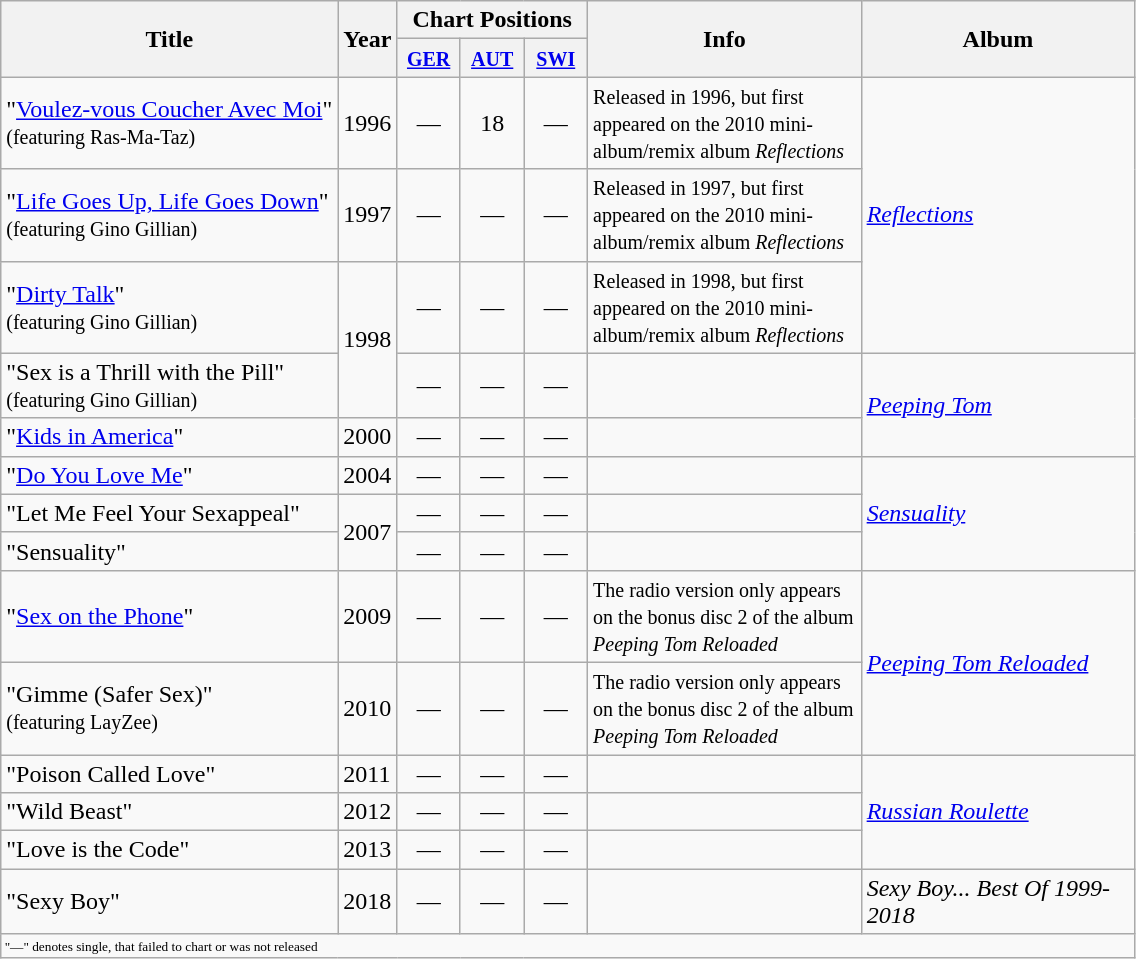<table class="wikitable plainrowheaders" style="text-align:left;">
<tr>
<th rowspan="2">Title</th>
<th rowspan="2">Year</th>
<th colspan="3">Chart Positions</th>
<th width="175" rowspan="2">Info</th>
<th width="175" rowspan="2">Album</th>
</tr>
<tr>
<th width="35"><small><a href='#'>GER</a></small></th>
<th width="35"><small><a href='#'>AUT</a></small><br></th>
<th width="35"><small><a href='#'>SWI</a></small></th>
</tr>
<tr>
<td>"<a href='#'>Voulez-vous Coucher Avec Moi</a>" <br><small>(featuring Ras-Ma-Taz)</small></td>
<td>1996</td>
<td align="center">—</td>
<td align="center">18</td>
<td align="center">—</td>
<td><small>Released in 1996, but first appeared on the 2010 mini-album/remix album <em>Reflections</em></small></td>
<td rowspan=3><em><a href='#'>Reflections</a></em></td>
</tr>
<tr>
<td>"<a href='#'>Life Goes Up, Life Goes Down</a>" <br><small>(featuring Gino Gillian)</small></td>
<td>1997</td>
<td align="center">—</td>
<td align="center">—</td>
<td align="center">—</td>
<td><small>Released in 1997, but first appeared on the 2010 mini-album/remix album <em>Reflections</em></small></td>
</tr>
<tr>
<td>"<a href='#'>Dirty Talk</a>" <br><small>(featuring Gino Gillian)</small></td>
<td rowspan=2>1998</td>
<td align="center">—</td>
<td align="center">—</td>
<td align="center">—</td>
<td><small>Released in 1998, but first appeared on the 2010 mini-album/remix album <em>Reflections</em></small></td>
</tr>
<tr>
<td>"Sex is a Thrill with the Pill" <br><small>(featuring Gino Gillian)</small></td>
<td align="center">—</td>
<td align="center">—</td>
<td align="center">—</td>
<td></td>
<td rowspan=2><em><a href='#'>Peeping Tom</a></em></td>
</tr>
<tr>
<td>"<a href='#'>Kids in America</a>"</td>
<td>2000</td>
<td align="center">—</td>
<td align="center">—</td>
<td align="center">—</td>
<td></td>
</tr>
<tr>
<td>"<a href='#'>Do You Love Me</a>"</td>
<td rowspan=1>2004</td>
<td align="center">—</td>
<td align="center">—</td>
<td align="center">—</td>
<td></td>
<td rowspan=3><em><a href='#'>Sensuality</a></em></td>
</tr>
<tr>
<td>"Let Me Feel Your Sexappeal"</td>
<td rowspan=2>2007</td>
<td align="center">—</td>
<td align="center">—</td>
<td align="center">—</td>
<td></td>
</tr>
<tr>
<td>"Sensuality"</td>
<td align="center">—</td>
<td align="center">—</td>
<td align="center">—</td>
<td></td>
</tr>
<tr>
<td>"<a href='#'>Sex on the Phone</a>"</td>
<td>2009</td>
<td align="center">—</td>
<td align="center">—</td>
<td align="center">—</td>
<td><small>The radio version only appears on the bonus disc 2 of the album <em>Peeping Tom Reloaded</em></small></td>
<td rowspan=2><em><a href='#'>Peeping Tom Reloaded</a></em></td>
</tr>
<tr>
<td>"Gimme (Safer Sex)" <br><small>(featuring LayZee)</small></td>
<td>2010</td>
<td align="center">—</td>
<td align="center">—</td>
<td align="center">—</td>
<td><small>The radio version only appears on the bonus disc 2 of the album <em>Peeping Tom Reloaded</em></small></td>
</tr>
<tr>
<td>"Poison Called Love"</td>
<td rowspan=1>2011</td>
<td align="center">—</td>
<td align="center">—</td>
<td align="center">—</td>
<td></td>
<td rowspan=3><em><a href='#'>Russian Roulette</a></em></td>
</tr>
<tr>
<td>"Wild Beast"</td>
<td rowspan=1>2012</td>
<td align="center">—</td>
<td align="center">—</td>
<td align="center">—</td>
<td></td>
</tr>
<tr>
<td>"Love is the Code"</td>
<td rowspan=1>2013</td>
<td align="center">—</td>
<td align="center">—</td>
<td align="center">—</td>
<td></td>
</tr>
<tr>
<td>"Sexy Boy"</td>
<td rowspan=1>2018</td>
<td align="center">—</td>
<td align="center">—</td>
<td align="center">—</td>
<td></td>
<td><em>Sexy Boy... Best Of 1999-2018</em></td>
</tr>
<tr>
<td colspan="30" style="font-size:8pt" style="text-align:center;"><small>"—" denotes single, that failed to chart or was not released</small></td>
</tr>
</table>
